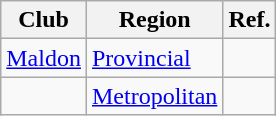<table class="wikitable">
<tr>
<th>Club</th>
<th>Region</th>
<th>Ref.</th>
</tr>
<tr>
<td> <a href='#'>Maldon</a></td>
<td><a href='#'>Provincial</a></td>
<td align=center></td>
</tr>
<tr>
<td> </td>
<td><a href='#'>Metropolitan</a></td>
<td align=center></td>
</tr>
</table>
